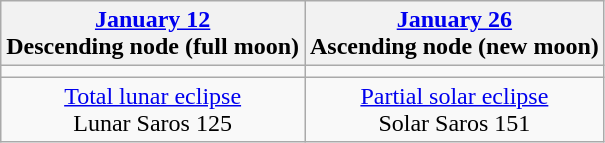<table class="wikitable">
<tr>
<th><a href='#'>January 12</a><br>Descending node (full moon)<br></th>
<th><a href='#'>January 26</a><br>Ascending node (new moon)<br></th>
</tr>
<tr>
<td></td>
<td></td>
</tr>
<tr align=center>
<td><a href='#'>Total lunar eclipse</a><br>Lunar Saros 125</td>
<td><a href='#'>Partial solar eclipse</a><br>Solar Saros 151</td>
</tr>
</table>
